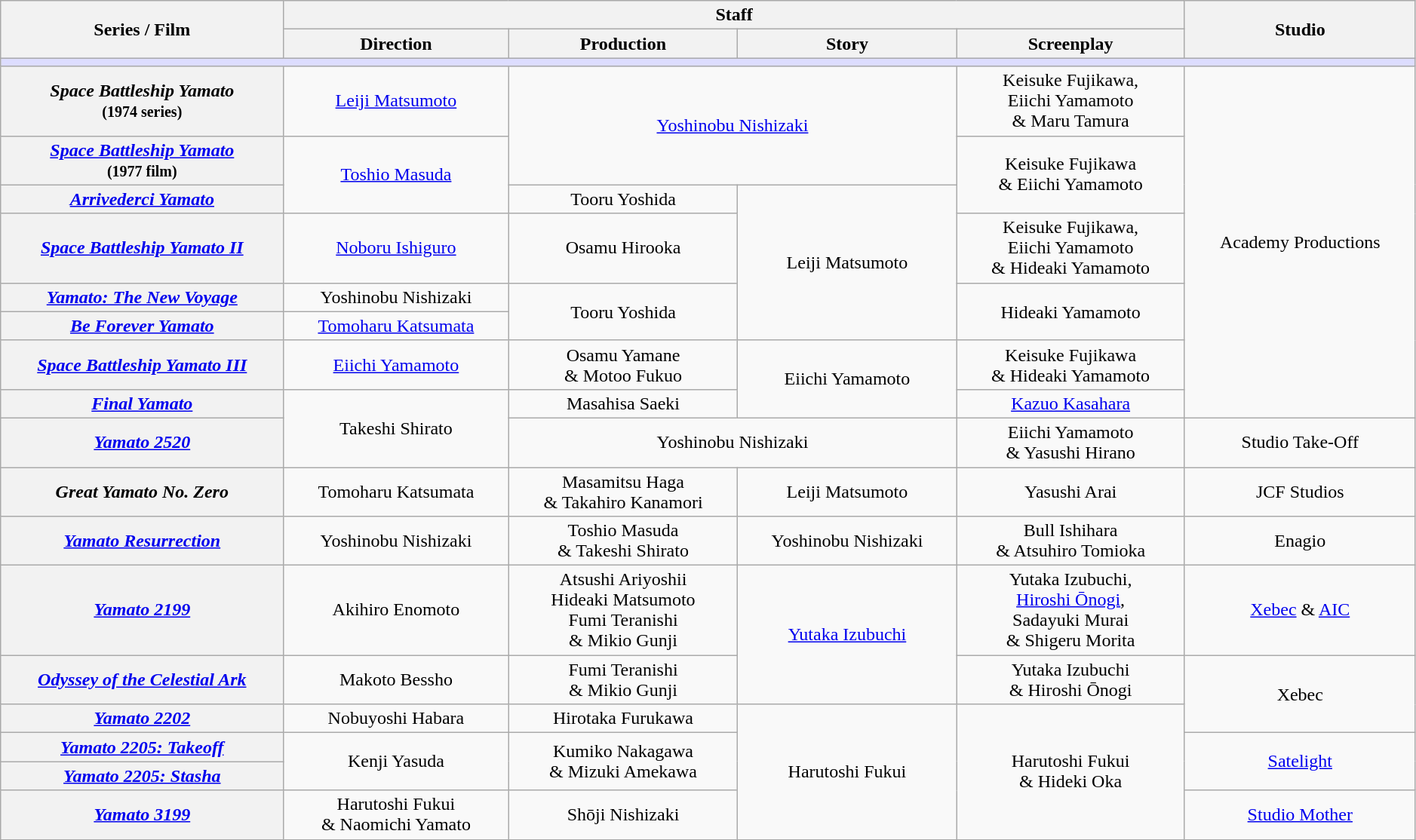<table class="wikitable" style="text-align:center; width:99%;">
<tr>
<th rowspan="2" style="width:20%;">Series / Film</th>
<th colspan="4" style="text-align:center;">Staff</th>
<th rowspan="2" style="text-align:center;">Studio</th>
</tr>
<tr>
<th style="text-align:center;"><strong>Direction</strong></th>
<th style="text-align:center;"><strong>Production</strong></th>
<th style="text-align:center;"><strong>Story</strong></th>
<th style="text-align:center;"><strong>Screenplay</strong></th>
</tr>
<tr>
<th colspan="6" style="background:#ddf;"></th>
</tr>
<tr>
<th><em>Space Battleship Yamato</em><br><small>(1974 series)</small></th>
<td><a href='#'>Leiji Matsumoto</a></td>
<td rowspan="2" colspan="2"><a href='#'>Yoshinobu Nishizaki</a></td>
<td>Keisuke Fujikawa,<br>Eiichi Yamamoto<br>& Maru Tamura</td>
<td rowspan="8">Academy Productions</td>
</tr>
<tr>
<th><em><a href='#'>Space Battleship Yamato</a></em><br><small>(1977 film)</small></th>
<td rowspan="2"><a href='#'>Toshio Masuda</a></td>
<td rowspan="2">Keisuke Fujikawa<br>& Eiichi Yamamoto</td>
</tr>
<tr>
<th><em><a href='#'>Arrivederci Yamato</a></em></th>
<td>Tooru Yoshida</td>
<td rowspan="4">Leiji Matsumoto</td>
</tr>
<tr>
<th><em><a href='#'>Space Battleship Yamato II</a></em></th>
<td><a href='#'>Noboru Ishiguro</a></td>
<td>Osamu Hirooka</td>
<td>Keisuke Fujikawa,<br>Eiichi Yamamoto<br>& Hideaki Yamamoto</td>
</tr>
<tr>
<th><em><a href='#'>Yamato: The New Voyage</a></em></th>
<td>Yoshinobu Nishizaki</td>
<td rowspan="2">Tooru Yoshida</td>
<td rowspan="2">Hideaki Yamamoto</td>
</tr>
<tr>
<th><em><a href='#'>Be Forever Yamato</a></em></th>
<td><a href='#'>Tomoharu Katsumata</a></td>
</tr>
<tr>
<th><em><a href='#'>Space Battleship Yamato III</a></em></th>
<td><a href='#'>Eiichi Yamamoto</a></td>
<td>Osamu Yamane<br>& Motoo Fukuo</td>
<td rowspan="2">Eiichi Yamamoto</td>
<td>Keisuke Fujikawa<br>& Hideaki Yamamoto</td>
</tr>
<tr>
<th><em><a href='#'>Final Yamato</a></em></th>
<td rowspan="2">Takeshi Shirato</td>
<td>Masahisa Saeki</td>
<td><a href='#'>Kazuo Kasahara</a></td>
</tr>
<tr>
<th><em><a href='#'>Yamato 2520</a></em></th>
<td colspan="2">Yoshinobu Nishizaki</td>
<td>Eiichi Yamamoto<br>& Yasushi Hirano</td>
<td>Studio Take-Off</td>
</tr>
<tr>
<th><em>Great Yamato No. Zero</em></th>
<td>Tomoharu Katsumata</td>
<td>Masamitsu Haga<br>& Takahiro Kanamori</td>
<td>Leiji Matsumoto</td>
<td>Yasushi Arai</td>
<td>JCF Studios</td>
</tr>
<tr>
<th><em><a href='#'>Yamato Resurrection</a></em></th>
<td>Yoshinobu Nishizaki</td>
<td>Toshio Masuda<br>& Takeshi Shirato</td>
<td>Yoshinobu Nishizaki</td>
<td>Bull Ishihara<br>& Atsuhiro Tomioka</td>
<td>Enagio</td>
</tr>
<tr>
<th><em><a href='#'>Yamato 2199</a></em></th>
<td>Akihiro Enomoto</td>
<td>Atsushi Ariyoshii<br>Hideaki Matsumoto<br>Fumi Teranishi<br>& Mikio Gunji</td>
<td rowspan="2"><a href='#'>Yutaka Izubuchi</a></td>
<td>Yutaka Izubuchi,<br><a href='#'>Hiroshi Ōnogi</a>,<br>Sadayuki Murai<br>& Shigeru Morita</td>
<td><a href='#'>Xebec</a> & <a href='#'>AIC</a></td>
</tr>
<tr>
<th><em><a href='#'>Odyssey of the Celestial Ark</a></em></th>
<td>Makoto Bessho</td>
<td>Fumi Teranishi<br>& Mikio Gunji</td>
<td>Yutaka Izubuchi<br>& Hiroshi Ōnogi</td>
<td rowspan="2">Xebec</td>
</tr>
<tr>
<th><em><a href='#'>Yamato 2202</a></em></th>
<td>Nobuyoshi Habara</td>
<td>Hirotaka Furukawa</td>
<td rowspan="4">Harutoshi Fukui</td>
<td rowspan="4">Harutoshi Fukui<br>& Hideki Oka</td>
</tr>
<tr>
<th><em><a href='#'>Yamato 2205: Takeoff</a></em></th>
<td rowspan="2">Kenji Yasuda</td>
<td rowspan="2">Kumiko Nakagawa<br>& Mizuki Amekawa</td>
<td rowspan="2"><a href='#'>Satelight</a></td>
</tr>
<tr>
<th><em><a href='#'>Yamato 2205: Stasha</a></em></th>
</tr>
<tr>
<th><em><a href='#'>Yamato 3199</a></em></th>
<td>Harutoshi Fukui<br>& Naomichi Yamato</td>
<td>Shōji Nishizaki</td>
<td><a href='#'>Studio Mother</a></td>
</tr>
</table>
